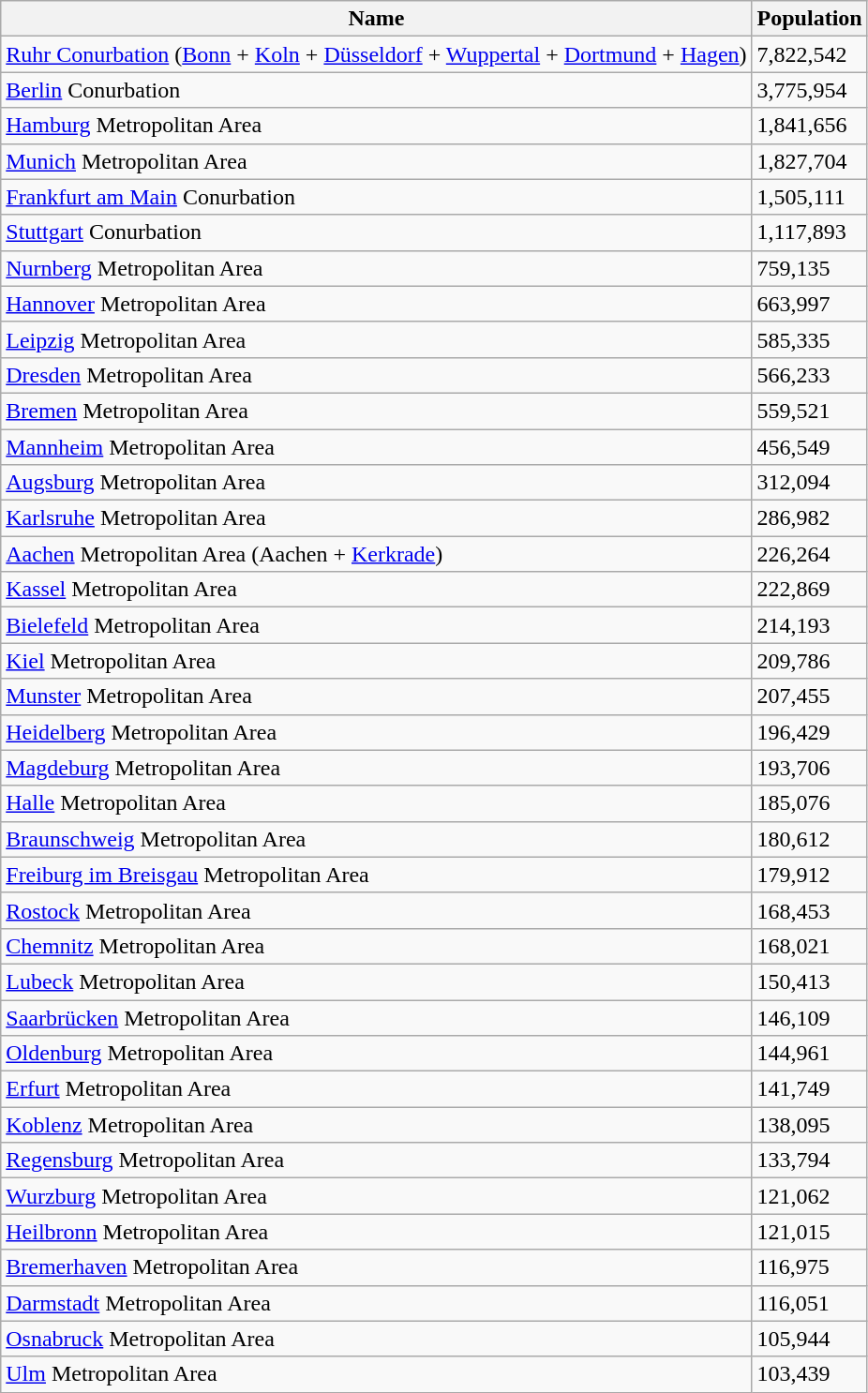<table class="wikitable sortable">
<tr>
<th>Name</th>
<th>Population</th>
</tr>
<tr>
<td><a href='#'>Ruhr Conurbation</a> (<a href='#'>Bonn</a> + <a href='#'>Koln</a> + <a href='#'>Düsseldorf</a> + <a href='#'>Wuppertal</a> + <a href='#'>Dortmund</a> + <a href='#'>Hagen</a>)</td>
<td>7,822,542</td>
</tr>
<tr>
<td><a href='#'>Berlin</a> Conurbation</td>
<td>3,775,954</td>
</tr>
<tr>
<td><a href='#'>Hamburg</a> Metropolitan Area</td>
<td>1,841,656</td>
</tr>
<tr>
<td><a href='#'>Munich</a> Metropolitan Area</td>
<td>1,827,704</td>
</tr>
<tr>
<td><a href='#'>Frankfurt am Main</a> Conurbation</td>
<td>1,505,111</td>
</tr>
<tr>
<td><a href='#'>Stuttgart</a> Conurbation</td>
<td>1,117,893</td>
</tr>
<tr>
<td><a href='#'>Nurnberg</a> Metropolitan Area</td>
<td>759,135</td>
</tr>
<tr>
<td><a href='#'>Hannover</a> Metropolitan Area</td>
<td>663,997</td>
</tr>
<tr>
<td><a href='#'>Leipzig</a> Metropolitan Area</td>
<td>585,335</td>
</tr>
<tr>
<td><a href='#'>Dresden</a> Metropolitan Area</td>
<td>566,233</td>
</tr>
<tr>
<td><a href='#'>Bremen</a> Metropolitan Area</td>
<td>559,521</td>
</tr>
<tr>
<td><a href='#'>Mannheim</a> Metropolitan Area</td>
<td>456,549</td>
</tr>
<tr>
<td><a href='#'>Augsburg</a> Metropolitan Area</td>
<td>312,094</td>
</tr>
<tr>
<td><a href='#'>Karlsruhe</a> Metropolitan Area</td>
<td>286,982</td>
</tr>
<tr>
<td><a href='#'>Aachen</a> Metropolitan Area (Aachen + <a href='#'>Kerkrade</a>)</td>
<td>226,264</td>
</tr>
<tr>
<td><a href='#'>Kassel</a> Metropolitan Area</td>
<td>222,869</td>
</tr>
<tr>
<td><a href='#'>Bielefeld</a> Metropolitan Area</td>
<td>214,193</td>
</tr>
<tr>
<td><a href='#'>Kiel</a> Metropolitan Area</td>
<td>209,786</td>
</tr>
<tr>
<td><a href='#'>Munster</a> Metropolitan Area</td>
<td>207,455</td>
</tr>
<tr>
<td><a href='#'>Heidelberg</a> Metropolitan Area</td>
<td>196,429</td>
</tr>
<tr>
<td><a href='#'>Magdeburg</a> Metropolitan Area</td>
<td>193,706</td>
</tr>
<tr>
<td><a href='#'>Halle</a> Metropolitan Area</td>
<td>185,076</td>
</tr>
<tr>
<td><a href='#'>Braunschweig</a> Metropolitan Area</td>
<td>180,612</td>
</tr>
<tr>
<td><a href='#'>Freiburg im Breisgau</a> Metropolitan Area</td>
<td>179,912</td>
</tr>
<tr>
<td><a href='#'>Rostock</a> Metropolitan Area</td>
<td>168,453</td>
</tr>
<tr>
<td><a href='#'>Chemnitz</a> Metropolitan Area</td>
<td>168,021</td>
</tr>
<tr>
<td><a href='#'>Lubeck</a> Metropolitan Area</td>
<td>150,413</td>
</tr>
<tr>
<td><a href='#'>Saarbrücken</a> Metropolitan Area</td>
<td>146,109</td>
</tr>
<tr>
<td><a href='#'>Oldenburg</a> Metropolitan Area</td>
<td>144,961</td>
</tr>
<tr>
<td><a href='#'>Erfurt</a> Metropolitan Area</td>
<td>141,749</td>
</tr>
<tr>
<td><a href='#'>Koblenz</a> Metropolitan Area</td>
<td>138,095</td>
</tr>
<tr>
<td><a href='#'>Regensburg</a> Metropolitan Area</td>
<td>133,794</td>
</tr>
<tr>
<td><a href='#'>Wurzburg</a> Metropolitan Area</td>
<td>121,062</td>
</tr>
<tr>
<td><a href='#'>Heilbronn</a> Metropolitan Area</td>
<td>121,015</td>
</tr>
<tr>
<td><a href='#'>Bremerhaven</a> Metropolitan Area</td>
<td>116,975</td>
</tr>
<tr>
<td><a href='#'>Darmstadt</a> Metropolitan Area</td>
<td>116,051</td>
</tr>
<tr>
<td><a href='#'>Osnabruck</a> Metropolitan Area</td>
<td>105,944</td>
</tr>
<tr>
<td><a href='#'>Ulm</a> Metropolitan Area</td>
<td>103,439</td>
</tr>
</table>
